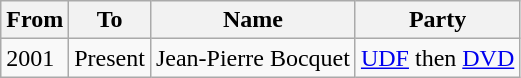<table class="wikitable">
<tr>
<th>From</th>
<th>To</th>
<th>Name</th>
<th>Party</th>
</tr>
<tr>
<td>2001</td>
<td>Present</td>
<td>Jean-Pierre Bocquet</td>
<td><a href='#'>UDF</a> then <a href='#'>DVD</a></td>
</tr>
</table>
